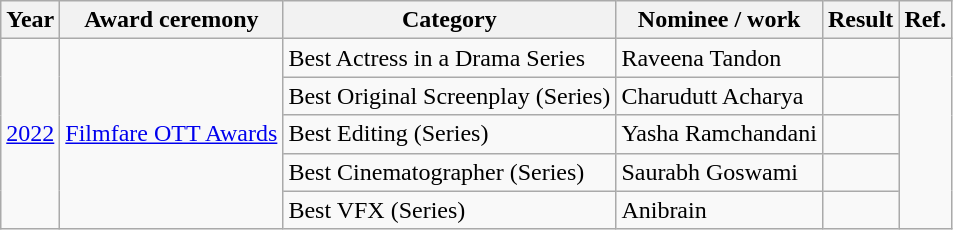<table class="wikitable">
<tr>
<th>Year</th>
<th>Award ceremony</th>
<th>Category</th>
<th>Nominee / work</th>
<th>Result</th>
<th>Ref.</th>
</tr>
<tr>
<td rowspan="5"><a href='#'>2022</a></td>
<td rowspan="5"><a href='#'>Filmfare OTT Awards</a></td>
<td>Best Actress in a Drama Series</td>
<td>Raveena Tandon</td>
<td></td>
<td rowspan="5"></td>
</tr>
<tr>
<td>Best Original Screenplay (Series)</td>
<td>Charudutt Acharya</td>
<td></td>
</tr>
<tr>
<td>Best Editing (Series)</td>
<td>Yasha Ramchandani</td>
<td></td>
</tr>
<tr>
<td>Best Cinematographer (Series)</td>
<td>Saurabh Goswami</td>
<td></td>
</tr>
<tr>
<td>Best VFX (Series)</td>
<td>Anibrain</td>
<td></td>
</tr>
</table>
